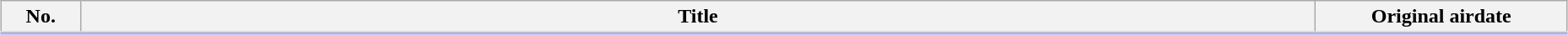<table class="wikitable" style="width:98%; margin:auto; background:#FFF;">
<tr style="border-bottom: 3px solid #CCF">
<th style="width:3.5em;">No.</th>
<th>Title</th>
<th style="width:12em;">Original airdate</th>
</tr>
<tr>
</tr>
</table>
